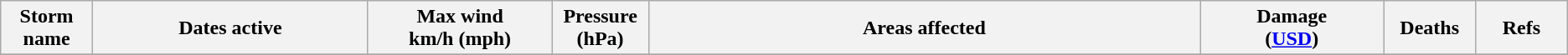<table class="wikitable sortable">
<tr>
<th width="5%">Storm name</th>
<th width="15%">Dates active</th>
<th width="10%">Max wind<br>km/h (mph)</th>
<th width="5%">Pressure<br>(hPa)</th>
<th width="30%">Areas affected</th>
<th width="10%">Damage<br>(<a href='#'>USD</a>)</th>
<th width="5%">Deaths</th>
<th width="5%">Refs</th>
</tr>
<tr>
</tr>
</table>
